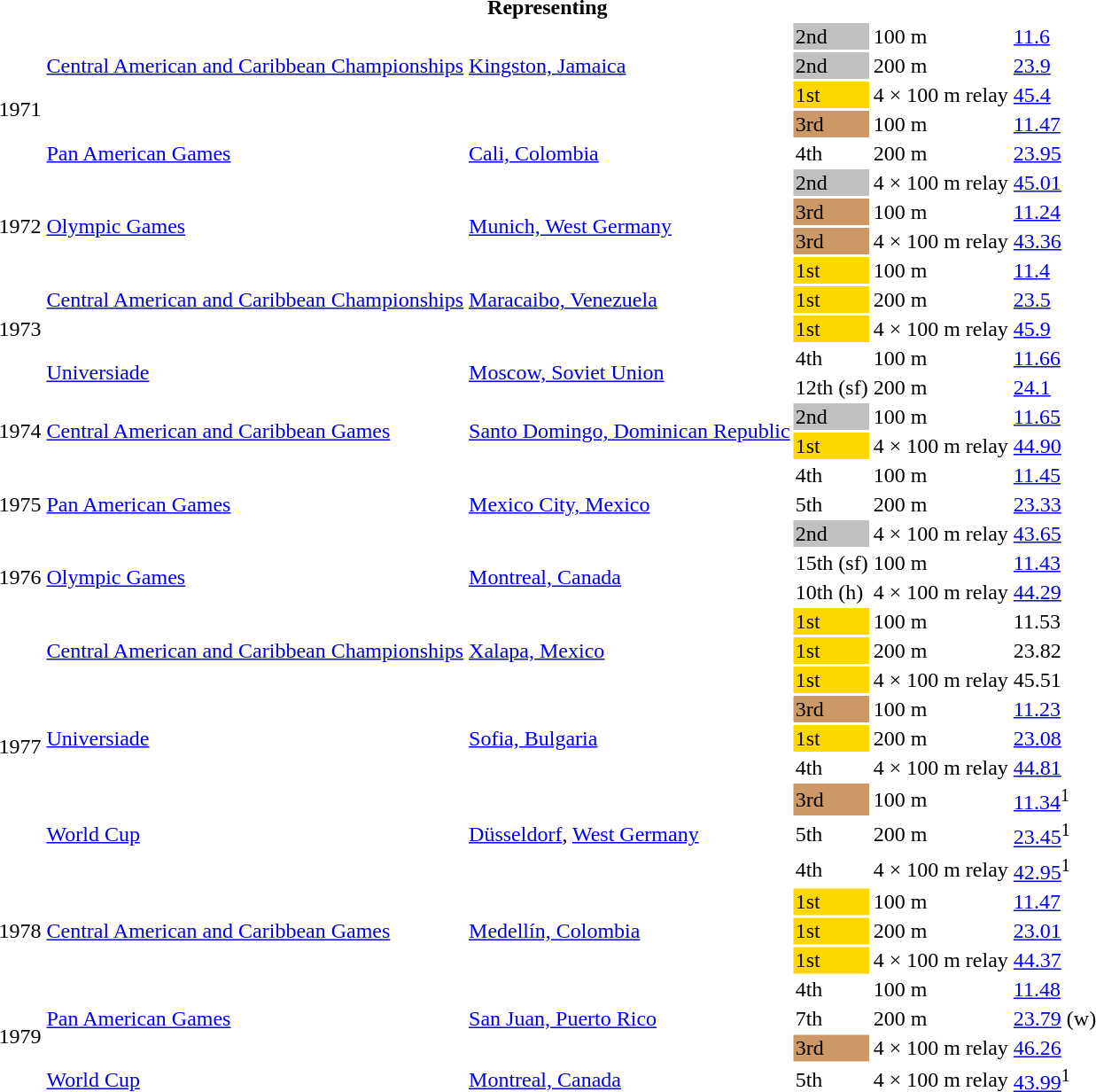<table>
<tr>
<th colspan="6">Representing </th>
</tr>
<tr>
<td rowspan=6>1971</td>
<td rowspan=3><a href='#'>Central American and Caribbean Championships</a></td>
<td rowspan=3><a href='#'>Kingston, Jamaica</a></td>
<td bgcolor=silver>2nd</td>
<td>100 m</td>
<td><a href='#'>11.6</a></td>
</tr>
<tr>
<td bgcolor=silver>2nd</td>
<td>200 m</td>
<td><a href='#'>23.9</a></td>
</tr>
<tr>
<td bgcolor=gold>1st</td>
<td>4 × 100 m relay</td>
<td><a href='#'>45.4</a></td>
</tr>
<tr>
<td rowspan=3><a href='#'>Pan American Games</a></td>
<td rowspan=3><a href='#'>Cali, Colombia</a></td>
<td bgcolor=cc9966>3rd</td>
<td>100 m</td>
<td><a href='#'>11.47</a></td>
</tr>
<tr>
<td>4th</td>
<td>200 m</td>
<td><a href='#'>23.95</a></td>
</tr>
<tr>
<td bgcolor=silver>2nd</td>
<td>4 × 100 m relay</td>
<td><a href='#'>45.01</a></td>
</tr>
<tr>
<td rowspan=2>1972</td>
<td rowspan=2><a href='#'>Olympic Games</a></td>
<td rowspan=2><a href='#'>Munich, West Germany</a></td>
<td bgcolor=cc9966>3rd</td>
<td>100 m</td>
<td><a href='#'>11.24</a></td>
</tr>
<tr>
<td bgcolor=cc9966>3rd</td>
<td>4 × 100 m relay</td>
<td><a href='#'>43.36</a></td>
</tr>
<tr>
<td rowspan=5>1973</td>
<td rowspan=3><a href='#'>Central American and Caribbean Championships</a></td>
<td rowspan=3><a href='#'>Maracaibo, Venezuela</a></td>
<td bgcolor=gold>1st</td>
<td>100 m</td>
<td><a href='#'>11.4</a></td>
</tr>
<tr>
<td bgcolor=gold>1st</td>
<td>200 m</td>
<td><a href='#'>23.5</a></td>
</tr>
<tr>
<td bgcolor=gold>1st</td>
<td>4 × 100 m relay</td>
<td><a href='#'>45.9</a></td>
</tr>
<tr>
<td rowspan=2><a href='#'>Universiade</a></td>
<td rowspan=2><a href='#'>Moscow, Soviet Union</a></td>
<td>4th</td>
<td>100 m</td>
<td><a href='#'>11.66</a></td>
</tr>
<tr>
<td>12th (sf)</td>
<td>200 m</td>
<td><a href='#'>24.1</a></td>
</tr>
<tr>
<td rowspan=2>1974</td>
<td rowspan=2><a href='#'>Central American and Caribbean Games</a></td>
<td rowspan=2><a href='#'>Santo Domingo, Dominican Republic</a></td>
<td bgcolor=silver>2nd</td>
<td>100 m</td>
<td><a href='#'>11.65</a></td>
</tr>
<tr>
<td bgcolor=gold>1st</td>
<td>4 × 100 m relay</td>
<td><a href='#'>44.90</a></td>
</tr>
<tr>
<td rowspan=3>1975</td>
<td rowspan=3><a href='#'>Pan American Games</a></td>
<td rowspan=3><a href='#'>Mexico City, Mexico</a></td>
<td>4th</td>
<td>100 m</td>
<td><a href='#'>11.45</a></td>
</tr>
<tr>
<td>5th</td>
<td>200 m</td>
<td><a href='#'>23.33</a></td>
</tr>
<tr>
<td bgcolor=silver>2nd</td>
<td>4 × 100 m relay</td>
<td><a href='#'>43.65</a></td>
</tr>
<tr>
<td rowspan=2>1976</td>
<td rowspan=2><a href='#'>Olympic Games</a></td>
<td rowspan=2><a href='#'>Montreal, Canada</a></td>
<td>15th (sf)</td>
<td>100 m</td>
<td><a href='#'>11.43</a></td>
</tr>
<tr>
<td>10th (h)</td>
<td>4 × 100 m relay</td>
<td><a href='#'>44.29</a></td>
</tr>
<tr>
<td rowspan=9>1977</td>
<td rowspan=3><a href='#'>Central American and Caribbean Championships</a></td>
<td rowspan=3><a href='#'>Xalapa, Mexico</a></td>
<td bgcolor=gold>1st</td>
<td>100 m</td>
<td>11.53</td>
</tr>
<tr>
<td bgcolor=gold>1st</td>
<td>200 m</td>
<td>23.82</td>
</tr>
<tr>
<td bgcolor=gold>1st</td>
<td>4 × 100 m relay</td>
<td>45.51</td>
</tr>
<tr>
<td rowspan=3><a href='#'>Universiade</a></td>
<td rowspan=3><a href='#'>Sofia, Bulgaria</a></td>
<td bgcolor=cc9966>3rd</td>
<td>100 m</td>
<td><a href='#'>11.23</a></td>
</tr>
<tr>
<td bgcolor=gold>1st</td>
<td>200 m</td>
<td><a href='#'>23.08</a></td>
</tr>
<tr>
<td>4th</td>
<td>4 × 100 m relay</td>
<td><a href='#'>44.81</a></td>
</tr>
<tr>
<td rowspan=3><a href='#'>World Cup</a></td>
<td rowspan=3><a href='#'>Düsseldorf</a>, <a href='#'>West Germany</a></td>
<td bgcolor=cc9966>3rd</td>
<td>100 m</td>
<td><a href='#'>11.34</a><sup>1</sup></td>
</tr>
<tr>
<td>5th</td>
<td>200 m</td>
<td><a href='#'>23.45</a><sup>1</sup></td>
</tr>
<tr>
<td>4th</td>
<td>4 × 100 m relay</td>
<td><a href='#'>42.95</a><sup>1</sup></td>
</tr>
<tr>
<td rowspan=3>1978</td>
<td rowspan=3><a href='#'>Central American and Caribbean Games</a></td>
<td rowspan=3><a href='#'>Medellín, Colombia</a></td>
<td bgcolor=gold>1st</td>
<td>100 m</td>
<td><a href='#'>11.47</a></td>
</tr>
<tr>
<td bgcolor=gold>1st</td>
<td>200 m</td>
<td><a href='#'>23.01</a></td>
</tr>
<tr>
<td bgcolor=gold>1st</td>
<td>4 × 100 m relay</td>
<td><a href='#'>44.37</a></td>
</tr>
<tr>
<td rowspan=4>1979</td>
<td rowspan=3><a href='#'>Pan American Games</a></td>
<td rowspan=3><a href='#'>San Juan, Puerto Rico</a></td>
<td>4th</td>
<td>100 m</td>
<td><a href='#'>11.48</a></td>
</tr>
<tr>
<td>7th</td>
<td>200 m</td>
<td><a href='#'>23.79</a> (w)</td>
</tr>
<tr>
<td bgcolor=cc9966>3rd</td>
<td>4 × 100 m relay</td>
<td><a href='#'>46.26</a></td>
</tr>
<tr>
<td><a href='#'>World Cup</a></td>
<td><a href='#'>Montreal, Canada</a></td>
<td>5th</td>
<td>4 × 100 m relay</td>
<td><a href='#'>43.99</a><sup>1</sup></td>
</tr>
</table>
